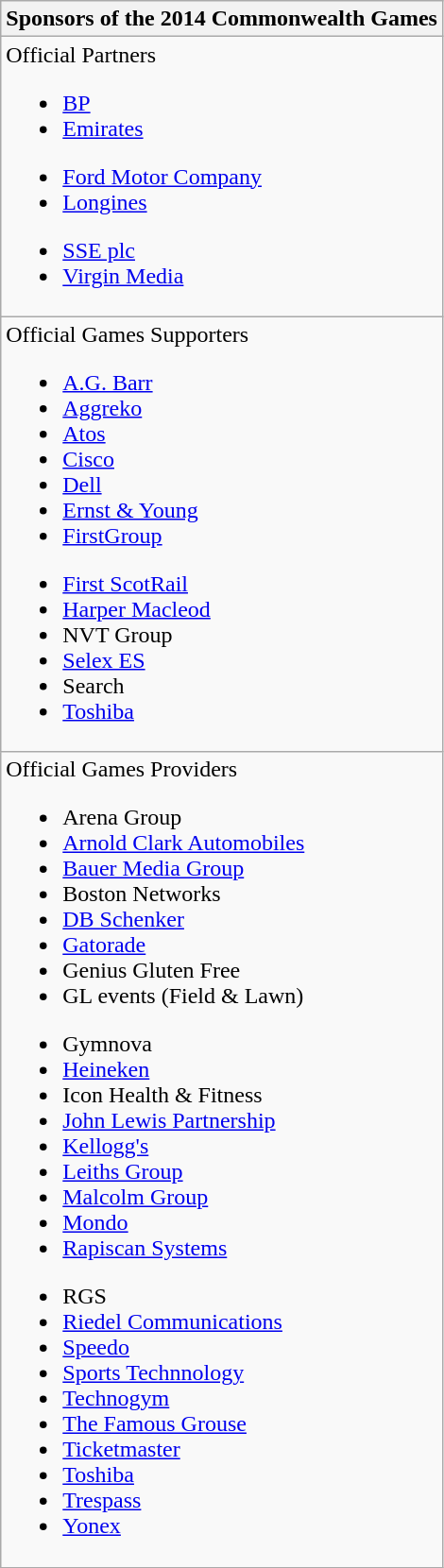<table class="wikitable collapsible " style="float:center; margin:10px;">
<tr>
<th>Sponsors of the 2014 Commonwealth Games</th>
</tr>
<tr>
<td>Official Partners<br>
<ul><li><a href='#'>BP</a></li><li><a href='#'>Emirates</a></li></ul><ul><li><a href='#'>Ford Motor Company</a></li><li><a href='#'>Longines</a></li></ul><ul><li><a href='#'>SSE plc</a></li><li><a href='#'>Virgin Media</a></li></ul></td>
</tr>
<tr>
<td>Official Games Supporters<br>
<ul><li><a href='#'>A.G. Barr</a></li><li><a href='#'>Aggreko</a></li><li><a href='#'>Atos</a></li><li><a href='#'>Cisco</a></li><li><a href='#'>Dell</a></li><li><a href='#'>Ernst & Young</a></li><li><a href='#'>FirstGroup</a></li></ul><ul><li><a href='#'>First ScotRail</a></li><li><a href='#'>Harper Macleod</a></li><li>NVT Group</li><li><a href='#'>Selex ES</a></li><li>Search</li><li><a href='#'>Toshiba</a></li></ul></td>
</tr>
<tr>
<td>Official Games Providers<br>
<ul><li>Arena Group</li><li><a href='#'>Arnold Clark Automobiles</a></li><li><a href='#'>Bauer Media Group</a></li><li>Boston Networks</li><li><a href='#'>DB Schenker</a></li><li><a href='#'>Gatorade</a></li><li>Genius Gluten Free</li><li>GL events (Field & Lawn)</li></ul><ul><li>Gymnova</li><li><a href='#'>Heineken</a></li><li>Icon Health & Fitness</li><li><a href='#'>John Lewis Partnership</a></li><li><a href='#'>Kellogg's</a></li><li><a href='#'>Leiths Group</a></li><li><a href='#'>Malcolm Group</a></li><li><a href='#'>Mondo</a></li><li><a href='#'>Rapiscan Systems</a></li></ul><ul><li>RGS</li><li><a href='#'>Riedel Communications</a></li><li><a href='#'>Speedo</a></li><li><a href='#'>Sports Technnology</a></li><li><a href='#'>Technogym</a></li><li><a href='#'>The Famous Grouse</a></li><li><a href='#'>Ticketmaster</a></li><li><a href='#'>Toshiba</a></li><li><a href='#'>Trespass</a></li><li><a href='#'>Yonex</a></li></ul></td>
</tr>
</table>
